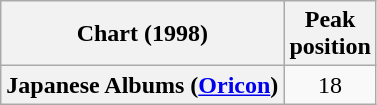<table class="wikitable plainrowheaders" style="text-align:center">
<tr>
<th scope="col">Chart (1998)</th>
<th scope="col">Peak<br> position</th>
</tr>
<tr>
<th scope="row">Japanese Albums (<a href='#'>Oricon</a>)</th>
<td>18</td>
</tr>
</table>
